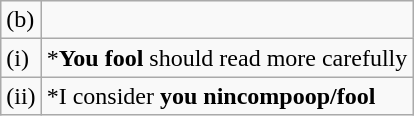<table class="wikitable">
<tr>
<td>(b) </td>
</tr>
<tr>
<td>(i)</td>
<td>*<strong>You fool</strong> should read more carefully</td>
</tr>
<tr>
<td>(ii)</td>
<td>*I consider <strong>you nincompoop/fool</strong></td>
</tr>
</table>
